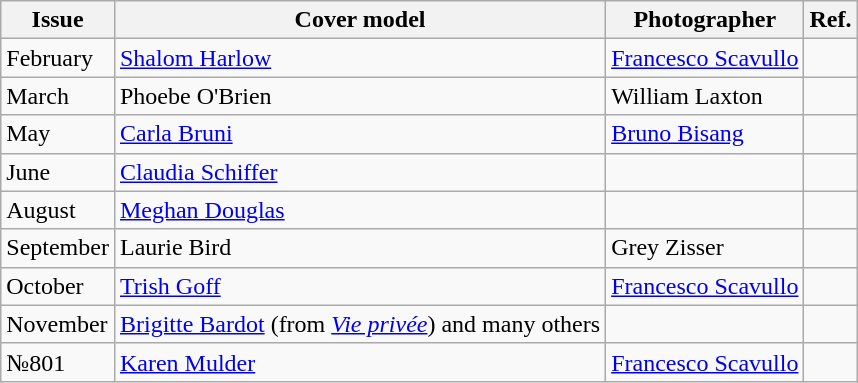<table class="wikitable">
<tr>
<th>Issue</th>
<th>Cover model</th>
<th>Photographer</th>
<th>Ref.</th>
</tr>
<tr>
<td>February</td>
<td><a href='#'>Shalom Harlow</a></td>
<td><a href='#'>Francesco Scavullo</a></td>
<td></td>
</tr>
<tr>
<td>March</td>
<td>Phoebe O'Brien</td>
<td>William Laxton</td>
<td></td>
</tr>
<tr>
<td>May</td>
<td><a href='#'>Carla Bruni</a></td>
<td><a href='#'>Bruno Bisang</a></td>
<td></td>
</tr>
<tr>
<td>June</td>
<td><a href='#'>Claudia Schiffer</a></td>
<td></td>
<td></td>
</tr>
<tr>
<td>August</td>
<td><a href='#'>Meghan Douglas</a></td>
<td></td>
<td></td>
</tr>
<tr>
<td>September</td>
<td>Laurie Bird</td>
<td>Grey Zisser</td>
<td></td>
</tr>
<tr>
<td>October</td>
<td><a href='#'>Trish Goff</a></td>
<td><a href='#'>Francesco Scavullo</a></td>
<td></td>
</tr>
<tr>
<td>November</td>
<td><a href='#'>Brigitte Bardot</a> (from <em><a href='#'>Vie privée</a></em>) and many others</td>
<td></td>
<td></td>
</tr>
<tr>
<td>№801</td>
<td><a href='#'>Karen Mulder</a></td>
<td><a href='#'>Francesco Scavullo</a></td>
<td></td>
</tr>
</table>
